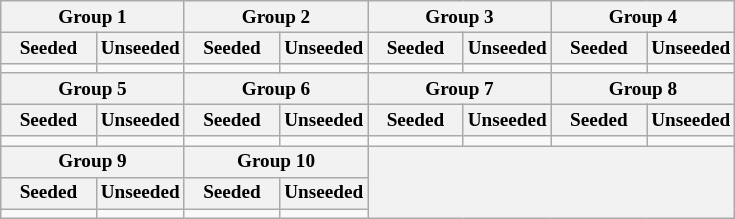<table class="wikitable" style="font-size:80%">
<tr>
<th colspan="2">Group 1</th>
<th colspan="2">Group 2</th>
<th colspan="2">Group 3</th>
<th colspan="2">Group 4</th>
</tr>
<tr>
<th width=13%>Seeded</th>
<th width=12%>Unseeded</th>
<th width=13%>Seeded</th>
<th width=12%>Unseeded</th>
<th width=13%>Seeded</th>
<th width=12%>Unseeded</th>
<th width=13%>Seeded</th>
<th width=12%>Unseeded</th>
</tr>
<tr>
<td valign=top></td>
<td valign=top></td>
<td valign=top></td>
<td valign=top></td>
<td valign=top></td>
<td valign=top></td>
<td valign=top></td>
<td valign=top></td>
</tr>
<tr>
<th colspan="2">Group 5</th>
<th colspan="2">Group 6</th>
<th colspan="2">Group 7</th>
<th colspan="2">Group 8</th>
</tr>
<tr>
<th>Seeded</th>
<th>Unseeded</th>
<th>Seeded</th>
<th>Unseeded</th>
<th>Seeded</th>
<th>Unseeded</th>
<th>Seeded</th>
<th>Unseeded</th>
</tr>
<tr>
<td valign=top></td>
<td valign=top></td>
<td valign=top></td>
<td valign=top></td>
<td valign=top></td>
<td valign=top></td>
<td valign=top></td>
<td valign=top></td>
</tr>
<tr>
<th colspan="2">Group 9</th>
<th colspan="2">Group 10</th>
<th colspan="4" rowspan="3"></th>
</tr>
<tr>
<th>Seeded</th>
<th>Unseeded</th>
<th>Seeded</th>
<th>Unseeded</th>
</tr>
<tr>
<td valign=top></td>
<td valign=top></td>
<td valign=top></td>
<td valign=top></td>
</tr>
</table>
